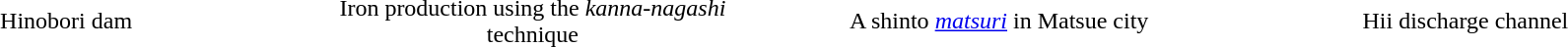<table class="graytable" style="text-align:center">
<tr>
<td width="25%"></td>
<td width="25%"></td>
<td width="25%"></td>
<td width="25%"></td>
</tr>
<tr>
<td>Hinobori dam</td>
<td>Iron production using the <em>kanna-nagashi</em> technique</td>
<td>A shinto <em><a href='#'>matsuri</a></em> in Matsue city</td>
<td>Hii discharge channel</td>
</tr>
</table>
